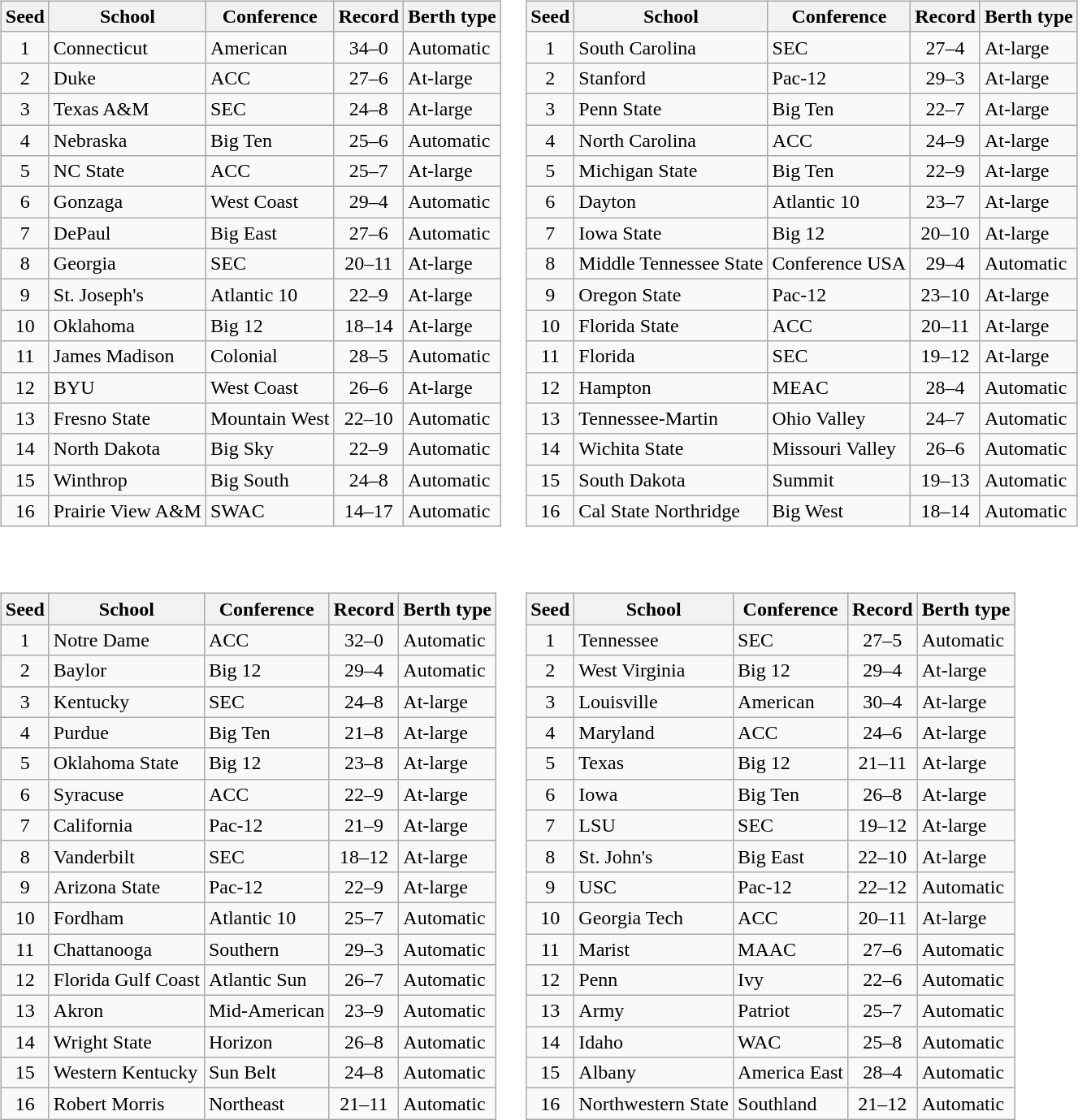<table>
<tr>
<td valign=top><br><table class="wikitable sortable">
<tr>
<th>Seed</th>
<th>School</th>
<th>Conference</th>
<th>Record</th>
<th>Berth type</th>
</tr>
<tr>
<td align=center>1</td>
<td>Connecticut</td>
<td>American</td>
<td align=center>34–0</td>
<td>Automatic</td>
</tr>
<tr>
<td align=center>2</td>
<td>Duke</td>
<td>ACC</td>
<td align=center>27–6</td>
<td>At-large</td>
</tr>
<tr>
<td align=center>3</td>
<td>Texas A&M</td>
<td>SEC</td>
<td align=center>24–8</td>
<td>At-large</td>
</tr>
<tr>
<td align=center>4</td>
<td>Nebraska</td>
<td>Big Ten</td>
<td align=center>25–6</td>
<td>Automatic</td>
</tr>
<tr>
<td align=center>5</td>
<td>NC State</td>
<td>ACC</td>
<td align=center>25–7</td>
<td>At-large</td>
</tr>
<tr>
<td align=center>6</td>
<td>Gonzaga</td>
<td>West Coast</td>
<td align=center>29–4</td>
<td>Automatic</td>
</tr>
<tr>
<td align=center>7</td>
<td>DePaul</td>
<td>Big East</td>
<td align=center>27–6</td>
<td>Automatic</td>
</tr>
<tr>
<td align=center>8</td>
<td>Georgia</td>
<td>SEC</td>
<td align=center>20–11</td>
<td>At-large</td>
</tr>
<tr>
<td align=center>9</td>
<td>St. Joseph's</td>
<td>Atlantic 10</td>
<td align=center>22–9</td>
<td>At-large</td>
</tr>
<tr>
<td align=center>10</td>
<td>Oklahoma</td>
<td>Big 12</td>
<td align=center>18–14</td>
<td>At-large</td>
</tr>
<tr>
<td align=center>11</td>
<td>James Madison</td>
<td>Colonial</td>
<td align=center>28–5</td>
<td>Automatic</td>
</tr>
<tr>
<td align=center>12</td>
<td>BYU</td>
<td>West Coast</td>
<td align=center>26–6</td>
<td>At-large</td>
</tr>
<tr>
<td align=center>13</td>
<td>Fresno State</td>
<td>Mountain West</td>
<td align=center>22–10</td>
<td>Automatic</td>
</tr>
<tr>
<td align=center>14</td>
<td>North Dakota</td>
<td>Big Sky</td>
<td align=center>22–9</td>
<td>Automatic</td>
</tr>
<tr>
<td align=center>15</td>
<td>Winthrop</td>
<td>Big South</td>
<td align=center>24–8</td>
<td>Automatic</td>
</tr>
<tr>
<td align=center>16</td>
<td>Prairie View A&M</td>
<td>SWAC</td>
<td align=center>14–17</td>
<td>Automatic</td>
</tr>
</table>
</td>
<td valign=top><br><table class="wikitable sortable">
<tr>
<th>Seed</th>
<th>School</th>
<th>Conference</th>
<th>Record</th>
<th>Berth type</th>
</tr>
<tr>
<td align=center>1</td>
<td>South Carolina</td>
<td>SEC</td>
<td align=center>27–4</td>
<td>At-large</td>
</tr>
<tr>
<td align=center>2</td>
<td>Stanford</td>
<td>Pac-12</td>
<td align=center>29–3</td>
<td>At-large</td>
</tr>
<tr>
<td align=center>3</td>
<td>Penn State</td>
<td>Big Ten</td>
<td align=center>22–7</td>
<td>At-large</td>
</tr>
<tr>
<td align=center>4</td>
<td>North Carolina</td>
<td>ACC</td>
<td align=center>24–9</td>
<td>At-large</td>
</tr>
<tr>
<td align=center>5</td>
<td>Michigan State</td>
<td>Big Ten</td>
<td align=center>22–9</td>
<td>At-large</td>
</tr>
<tr>
<td align=center>6</td>
<td>Dayton</td>
<td>Atlantic 10</td>
<td align=center>23–7</td>
<td>At-large</td>
</tr>
<tr>
<td align=center>7</td>
<td>Iowa State</td>
<td>Big 12</td>
<td align=center>20–10</td>
<td>At-large</td>
</tr>
<tr>
<td align=center>8</td>
<td>Middle Tennessee State</td>
<td>Conference USA</td>
<td align=center>29–4</td>
<td>Automatic</td>
</tr>
<tr>
<td align=center>9</td>
<td>Oregon State</td>
<td>Pac-12</td>
<td align=center>23–10</td>
<td>At-large</td>
</tr>
<tr>
<td align=center>10</td>
<td>Florida State</td>
<td>ACC</td>
<td align=center>20–11</td>
<td>At-large</td>
</tr>
<tr>
<td align=center>11</td>
<td>Florida</td>
<td>SEC</td>
<td align=center>19–12</td>
<td>At-large</td>
</tr>
<tr>
<td align=center>12</td>
<td>Hampton</td>
<td>MEAC</td>
<td align=center>28–4</td>
<td>Automatic</td>
</tr>
<tr>
<td align=center>13</td>
<td>Tennessee-Martin</td>
<td>Ohio Valley</td>
<td align=center>24–7</td>
<td>Automatic</td>
</tr>
<tr>
<td align=center>14</td>
<td>Wichita State</td>
<td>Missouri Valley</td>
<td align=center>26–6</td>
<td>Automatic</td>
</tr>
<tr>
<td align=center>15</td>
<td>South Dakota</td>
<td>Summit</td>
<td align=center>19–13</td>
<td>Automatic</td>
</tr>
<tr>
<td align=center>16</td>
<td>Cal State Northridge</td>
<td>Big West</td>
<td align=center>18–14</td>
<td>Automatic</td>
</tr>
</table>
</td>
</tr>
<tr>
<td valign=top><br><table class="wikitable sortable">
<tr>
<th>Seed</th>
<th>School</th>
<th>Conference</th>
<th>Record</th>
<th>Berth type</th>
</tr>
<tr>
<td align=center>1</td>
<td>Notre Dame</td>
<td>ACC</td>
<td align=center>32–0</td>
<td>Automatic</td>
</tr>
<tr>
<td align=center>2</td>
<td>Baylor</td>
<td>Big 12</td>
<td align=center>29–4</td>
<td>Automatic</td>
</tr>
<tr>
<td align=center>3</td>
<td>Kentucky</td>
<td>SEC</td>
<td align=center>24–8</td>
<td>At-large</td>
</tr>
<tr>
<td align=center>4</td>
<td>Purdue</td>
<td>Big Ten</td>
<td align=center>21–8</td>
<td>At-large</td>
</tr>
<tr>
<td align=center>5</td>
<td>Oklahoma State</td>
<td>Big 12</td>
<td align=center>23–8</td>
<td>At-large</td>
</tr>
<tr>
<td align=center>6</td>
<td>Syracuse</td>
<td>ACC</td>
<td align=center>22–9</td>
<td>At-large</td>
</tr>
<tr>
<td align=center>7</td>
<td>California</td>
<td>Pac-12</td>
<td align=center>21–9</td>
<td>At-large</td>
</tr>
<tr>
<td align=center>8</td>
<td>Vanderbilt</td>
<td>SEC</td>
<td align=center>18–12</td>
<td>At-large</td>
</tr>
<tr>
<td align=center>9</td>
<td>Arizona State</td>
<td>Pac-12</td>
<td align=center>22–9</td>
<td>At-large</td>
</tr>
<tr>
<td align=center>10</td>
<td>Fordham</td>
<td>Atlantic 10</td>
<td align=center>25–7</td>
<td>Automatic</td>
</tr>
<tr>
<td align=center>11</td>
<td>Chattanooga</td>
<td>Southern</td>
<td align=center>29–3</td>
<td>Automatic</td>
</tr>
<tr>
<td align=center>12</td>
<td>Florida Gulf Coast</td>
<td>Atlantic Sun</td>
<td align=center>26–7</td>
<td>Automatic</td>
</tr>
<tr>
<td align=center>13</td>
<td>Akron</td>
<td>Mid-American</td>
<td align=center>23–9</td>
<td>Automatic</td>
</tr>
<tr>
<td align=center>14</td>
<td>Wright State</td>
<td>Horizon</td>
<td align=center>26–8</td>
<td>Automatic</td>
</tr>
<tr>
<td align=center>15</td>
<td>Western Kentucky</td>
<td>Sun Belt</td>
<td align=center>24–8</td>
<td>Automatic</td>
</tr>
<tr>
<td align=center>16</td>
<td>Robert Morris</td>
<td>Northeast</td>
<td align=center>21–11</td>
<td>Automatic</td>
</tr>
</table>
</td>
<td valign=top><br><table class="wikitable sortable">
<tr>
<th>Seed</th>
<th>School</th>
<th>Conference</th>
<th>Record</th>
<th>Berth type</th>
</tr>
<tr>
<td align=center>1</td>
<td>Tennessee</td>
<td>SEC</td>
<td align=center>27–5</td>
<td>Automatic</td>
</tr>
<tr>
<td align=center>2</td>
<td>West Virginia</td>
<td>Big 12</td>
<td align=center>29–4</td>
<td>At-large</td>
</tr>
<tr>
<td align=center>3</td>
<td>Louisville</td>
<td>American</td>
<td align=center>30–4</td>
<td>At-large</td>
</tr>
<tr>
<td align=center>4</td>
<td>Maryland</td>
<td>ACC</td>
<td align=center>24–6</td>
<td>At-large</td>
</tr>
<tr>
<td align=center>5</td>
<td>Texas</td>
<td>Big 12</td>
<td align=center>21–11</td>
<td>At-large</td>
</tr>
<tr>
<td align=center>6</td>
<td>Iowa</td>
<td>Big Ten</td>
<td align=center>26–8</td>
<td>At-large</td>
</tr>
<tr>
<td align=center>7</td>
<td>LSU</td>
<td>SEC</td>
<td align=center>19–12</td>
<td>At-large</td>
</tr>
<tr>
<td align=center>8</td>
<td>St. John's</td>
<td>Big East</td>
<td align=center>22–10</td>
<td>At-large</td>
</tr>
<tr>
<td align=center>9</td>
<td>USC</td>
<td>Pac-12</td>
<td align=center>22–12</td>
<td>Automatic</td>
</tr>
<tr>
<td align=center>10</td>
<td>Georgia Tech</td>
<td>ACC</td>
<td align=center>20–11</td>
<td>At-large</td>
</tr>
<tr>
<td align=center>11</td>
<td>Marist</td>
<td>MAAC</td>
<td align=center>27–6</td>
<td>Automatic</td>
</tr>
<tr>
<td align=center>12</td>
<td>Penn</td>
<td>Ivy</td>
<td align=center>22–6</td>
<td>Automatic</td>
</tr>
<tr>
<td align=center>13</td>
<td>Army</td>
<td>Patriot</td>
<td align=center>25–7</td>
<td>Automatic</td>
</tr>
<tr>
<td align=center>14</td>
<td>Idaho</td>
<td>WAC</td>
<td align=center>25–8</td>
<td>Automatic</td>
</tr>
<tr>
<td align=center>15</td>
<td>Albany</td>
<td>America East</td>
<td align=center>28–4</td>
<td>Automatic</td>
</tr>
<tr>
<td align=center>16</td>
<td>Northwestern State</td>
<td>Southland</td>
<td align=center>21–12</td>
<td>Automatic</td>
</tr>
</table>
</td>
</tr>
</table>
